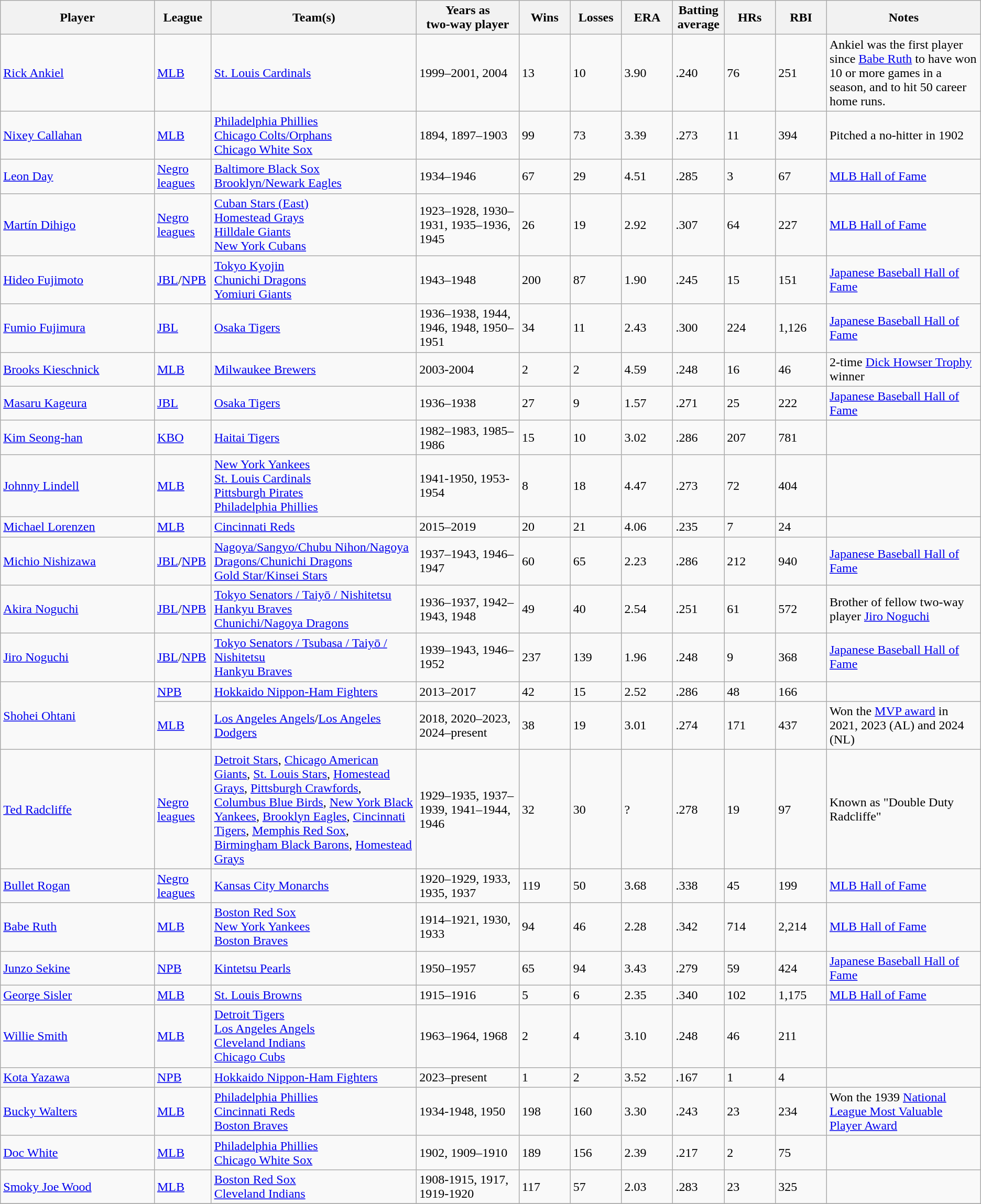<table class="wikitable mw-datatable sortable">
<tr>
<th scope="col" background: #efefef;" style="width: 15%;">Player</th>
<th scope="col" background: #efefef;" style="width: 5%;">League</th>
<th scope="col" background: #efefef;" style="width: 20%;">Team(s)</th>
<th scope="col" background: #efefef;" style="width: 10%;">Years as<br>two-way player</th>
<th scope="col" background: #efefef;" style="width: 5%;">Wins</th>
<th scope="col" background: #efefef;" style="width: 5%;">Losses</th>
<th scope="col" background: #efefef;" style="width: 5%;">ERA</th>
<th scope="col" background: #efefef;" style="width: 5%;">Batting<br>average</th>
<th scope="col" background: #efefef;" style="width: 5%;">HRs</th>
<th scope="col" background: #efefef;" style="width: 5%;">RBI</th>
<th scope="col" background: #efefef;" style="width: 15%;">Notes</th>
</tr>
<tr>
<td><a href='#'>Rick Ankiel</a></td>
<td><a href='#'>MLB</a></td>
<td><a href='#'>St. Louis Cardinals</a></td>
<td>1999–2001, 2004</td>
<td>13</td>
<td>10</td>
<td>3.90</td>
<td>.240</td>
<td>76</td>
<td>251</td>
<td>Ankiel was the first player since <a href='#'>Babe Ruth</a> to have won 10 or more games in a season, and to hit 50 career home runs.</td>
</tr>
<tr>
<td><a href='#'>Nixey Callahan</a></td>
<td><a href='#'>MLB</a></td>
<td><a href='#'>Philadelphia Phillies</a><br><a href='#'>Chicago Colts/Orphans</a><br><a href='#'>Chicago White Sox</a></td>
<td>1894, 1897–1903</td>
<td>99</td>
<td>73</td>
<td>3.39</td>
<td>.273</td>
<td>11</td>
<td>394</td>
<td>Pitched a no-hitter in 1902</td>
</tr>
<tr>
<td><a href='#'>Leon Day</a></td>
<td><a href='#'>Negro leagues</a></td>
<td><a href='#'>Baltimore Black Sox</a><br><a href='#'>Brooklyn/Newark Eagles</a></td>
<td>1934–1946</td>
<td>67</td>
<td>29</td>
<td>4.51</td>
<td>.285</td>
<td>3</td>
<td>67</td>
<td><a href='#'>MLB Hall of Fame</a></td>
</tr>
<tr>
<td><a href='#'>Martín Dihigo</a></td>
<td><a href='#'>Negro leagues</a></td>
<td><a href='#'>Cuban Stars (East)</a><br><a href='#'>Homestead Grays</a><br><a href='#'>Hilldale Giants</a><br><a href='#'>New York Cubans</a></td>
<td>1923–1928, 1930–1931, 1935–1936, 1945</td>
<td>26</td>
<td>19</td>
<td>2.92</td>
<td>.307</td>
<td>64</td>
<td>227</td>
<td><a href='#'>MLB Hall of Fame</a></td>
</tr>
<tr>
<td><a href='#'>Hideo Fujimoto</a></td>
<td><a href='#'>JBL</a>/<a href='#'>NPB</a></td>
<td><a href='#'>Tokyo Kyojin</a><br><a href='#'>Chunichi Dragons</a><br><a href='#'>Yomiuri Giants</a></td>
<td>1943–1948</td>
<td>200</td>
<td>87</td>
<td>1.90</td>
<td>.245</td>
<td>15</td>
<td>151</td>
<td><a href='#'>Japanese Baseball Hall of Fame</a></td>
</tr>
<tr>
<td><a href='#'>Fumio Fujimura</a></td>
<td><a href='#'>JBL</a></td>
<td><a href='#'>Osaka Tigers</a></td>
<td>1936–1938, 1944, 1946, 1948, 1950–1951</td>
<td>34</td>
<td>11</td>
<td>2.43</td>
<td>.300</td>
<td>224</td>
<td>1,126</td>
<td><a href='#'>Japanese Baseball Hall of Fame</a></td>
</tr>
<tr>
<td><a href='#'>Brooks Kieschnick</a></td>
<td><a href='#'>MLB</a></td>
<td><a href='#'>Milwaukee Brewers</a></td>
<td>2003-2004</td>
<td>2</td>
<td>2</td>
<td>4.59</td>
<td>.248</td>
<td>16</td>
<td>46</td>
<td>2-time <a href='#'>Dick Howser Trophy</a> winner</td>
</tr>
<tr>
<td><a href='#'>Masaru Kageura</a></td>
<td><a href='#'>JBL</a></td>
<td><a href='#'>Osaka Tigers</a></td>
<td>1936–1938</td>
<td>27</td>
<td>9</td>
<td>1.57</td>
<td>.271</td>
<td>25</td>
<td>222</td>
<td><a href='#'>Japanese Baseball Hall of Fame</a></td>
</tr>
<tr>
<td><a href='#'>Kim Seong-han</a></td>
<td><a href='#'>KBO</a></td>
<td><a href='#'>Haitai Tigers</a></td>
<td>1982–1983, 1985–1986</td>
<td>15</td>
<td>10</td>
<td>3.02</td>
<td>.286</td>
<td>207</td>
<td>781</td>
<td></td>
</tr>
<tr>
<td><a href='#'>Johnny Lindell</a></td>
<td><a href='#'>MLB</a></td>
<td><a href='#'>New York Yankees</a> <br><a href='#'>St. Louis Cardinals</a> <br><a href='#'>Pittsburgh Pirates</a> <br><a href='#'>Philadelphia Phillies</a></td>
<td>1941-1950, 1953-1954</td>
<td>8</td>
<td>18</td>
<td>4.47</td>
<td>.273</td>
<td>72</td>
<td>404</td>
<td></td>
</tr>
<tr>
<td><a href='#'>Michael Lorenzen</a></td>
<td><a href='#'>MLB</a></td>
<td><a href='#'>Cincinnati Reds</a></td>
<td>2015–2019</td>
<td>20</td>
<td>21</td>
<td>4.06</td>
<td>.235</td>
<td>7</td>
<td>24</td>
<td></td>
</tr>
<tr>
<td><a href='#'>Michio Nishizawa</a></td>
<td><a href='#'>JBL</a>/<a href='#'>NPB</a></td>
<td><a href='#'>Nagoya/Sangyo/Chubu Nihon/Nagoya Dragons/Chunichi Dragons</a><br><a href='#'>Gold Star/Kinsei Stars</a></td>
<td>1937–1943, 1946–1947</td>
<td>60</td>
<td>65</td>
<td>2.23</td>
<td>.286</td>
<td>212</td>
<td>940</td>
<td><a href='#'>Japanese Baseball Hall of Fame</a></td>
</tr>
<tr>
<td><a href='#'>Akira Noguchi</a></td>
<td><a href='#'>JBL</a>/<a href='#'>NPB</a></td>
<td><a href='#'>Tokyo Senators / Taiyō / Nishitetsu</a><br><a href='#'>Hankyu Braves</a><br><a href='#'>Chunichi/Nagoya Dragons</a></td>
<td>1936–1937, 1942–1943, 1948</td>
<td>49</td>
<td>40</td>
<td>2.54</td>
<td>.251</td>
<td>61</td>
<td>572</td>
<td>Brother of fellow two-way player <a href='#'>Jiro Noguchi</a></td>
</tr>
<tr>
<td><a href='#'>Jiro Noguchi</a></td>
<td><a href='#'>JBL</a>/<a href='#'>NPB</a></td>
<td><a href='#'>Tokyo Senators / Tsubasa / Taiyō / Nishitetsu</a><br><a href='#'>Hankyu Braves</a></td>
<td>1939–1943, 1946–1952</td>
<td>237</td>
<td>139</td>
<td>1.96</td>
<td>.248</td>
<td>9</td>
<td>368</td>
<td><a href='#'>Japanese Baseball Hall of Fame</a></td>
</tr>
<tr>
<td rowspan = 2><a href='#'>Shohei Ohtani</a></td>
<td><a href='#'>NPB</a></td>
<td><a href='#'>Hokkaido Nippon-Ham Fighters</a></td>
<td>2013–2017</td>
<td>42</td>
<td>15</td>
<td>2.52</td>
<td>.286</td>
<td>48</td>
<td>166</td>
<td></td>
</tr>
<tr>
<td><a href='#'>MLB</a></td>
<td><a href='#'>Los Angeles Angels</a>/<a href='#'>Los Angeles Dodgers</a></td>
<td>2018, 2020–2023, 2024–present</td>
<td>38</td>
<td>19</td>
<td>3.01</td>
<td>.274</td>
<td>171</td>
<td>437</td>
<td>Won the <a href='#'>MVP award</a> in 2021, 2023 (AL) and 2024 (NL)</td>
</tr>
<tr>
<td><a href='#'>Ted Radcliffe</a></td>
<td><a href='#'>Negro leagues</a></td>
<td><a href='#'>Detroit Stars</a>, <a href='#'>Chicago American Giants</a>, <a href='#'>St. Louis Stars</a>, <a href='#'>Homestead Grays</a>, <a href='#'>Pittsburgh Crawfords</a>, <a href='#'>Columbus Blue Birds</a>, <a href='#'>New York Black Yankees</a>, <a href='#'>Brooklyn Eagles</a>, <a href='#'>Cincinnati Tigers</a>, <a href='#'>Memphis Red Sox</a>, <a href='#'>Birmingham Black Barons</a>, <a href='#'>Homestead Grays</a></td>
<td>1929–1935, 1937–1939, 1941–1944, 1946</td>
<td>32</td>
<td>30</td>
<td>?</td>
<td>.278</td>
<td>19</td>
<td>97</td>
<td>Known as "Double Duty Radcliffe"</td>
</tr>
<tr>
<td><a href='#'>Bullet Rogan</a></td>
<td><a href='#'>Negro leagues</a></td>
<td><a href='#'>Kansas City Monarchs</a></td>
<td>1920–1929, 1933, 1935, 1937</td>
<td>119</td>
<td>50</td>
<td>3.68</td>
<td>.338</td>
<td>45</td>
<td>199</td>
<td><a href='#'>MLB Hall of Fame</a></td>
</tr>
<tr>
<td><a href='#'>Babe Ruth</a></td>
<td><a href='#'>MLB</a></td>
<td><a href='#'>Boston Red Sox</a><br><a href='#'>New York Yankees</a><br><a href='#'>Boston Braves</a></td>
<td>1914–1921, 1930, 1933</td>
<td>94</td>
<td>46</td>
<td>2.28</td>
<td>.342</td>
<td>714</td>
<td>2,214</td>
<td><a href='#'>MLB Hall of Fame</a></td>
</tr>
<tr>
<td><a href='#'>Junzo Sekine</a></td>
<td><a href='#'>NPB</a></td>
<td><a href='#'>Kintetsu Pearls</a></td>
<td>1950–1957</td>
<td>65</td>
<td>94</td>
<td>3.43</td>
<td>.279</td>
<td>59</td>
<td>424</td>
<td><a href='#'>Japanese Baseball Hall of Fame</a></td>
</tr>
<tr>
<td><a href='#'>George Sisler</a></td>
<td><a href='#'>MLB</a></td>
<td><a href='#'>St. Louis Browns</a></td>
<td>1915–1916</td>
<td>5</td>
<td>6</td>
<td>2.35</td>
<td>.340</td>
<td>102</td>
<td>1,175</td>
<td><a href='#'>MLB Hall of Fame</a></td>
</tr>
<tr>
<td><a href='#'>Willie Smith</a></td>
<td><a href='#'>MLB</a></td>
<td><a href='#'>Detroit Tigers</a><br><a href='#'>Los Angeles Angels</a><br><a href='#'>Cleveland Indians</a><br><a href='#'>Chicago Cubs</a></td>
<td>1963–1964, 1968</td>
<td>2</td>
<td>4</td>
<td>3.10</td>
<td>.248</td>
<td>46</td>
<td>211</td>
<td></td>
</tr>
<tr>
<td><a href='#'>Kota Yazawa</a></td>
<td><a href='#'>NPB</a></td>
<td><a href='#'>Hokkaido Nippon-Ham Fighters</a></td>
<td>2023–present</td>
<td>1</td>
<td>2</td>
<td>3.52</td>
<td>.167</td>
<td>1</td>
<td>4</td>
<td></td>
</tr>
<tr>
<td><a href='#'>Bucky Walters</a></td>
<td><a href='#'>MLB</a></td>
<td><a href='#'>Philadelphia Phillies</a><br><a href='#'>Cincinnati Reds</a><br><a href='#'>Boston Braves</a></td>
<td>1934-1948, 1950</td>
<td>198</td>
<td>160</td>
<td>3.30</td>
<td>.243</td>
<td>23</td>
<td>234</td>
<td>Won the 1939 <a href='#'>National League Most Valuable Player Award</a></td>
</tr>
<tr>
<td><a href='#'>Doc White</a></td>
<td><a href='#'>MLB</a></td>
<td><a href='#'>Philadelphia Phillies</a><br><a href='#'>Chicago White Sox</a></td>
<td>1902, 1909–1910</td>
<td>189</td>
<td>156</td>
<td>2.39</td>
<td>.217</td>
<td>2</td>
<td>75</td>
<td></td>
</tr>
<tr>
<td><a href='#'>Smoky Joe Wood</a></td>
<td><a href='#'>MLB</a></td>
<td><a href='#'>Boston Red Sox</a><br><a href='#'>Cleveland Indians</a></td>
<td>1908-1915, 1917, 1919-1920</td>
<td>117</td>
<td>57</td>
<td>2.03</td>
<td>.283</td>
<td>23</td>
<td>325</td>
<td></td>
</tr>
<tr>
</tr>
</table>
